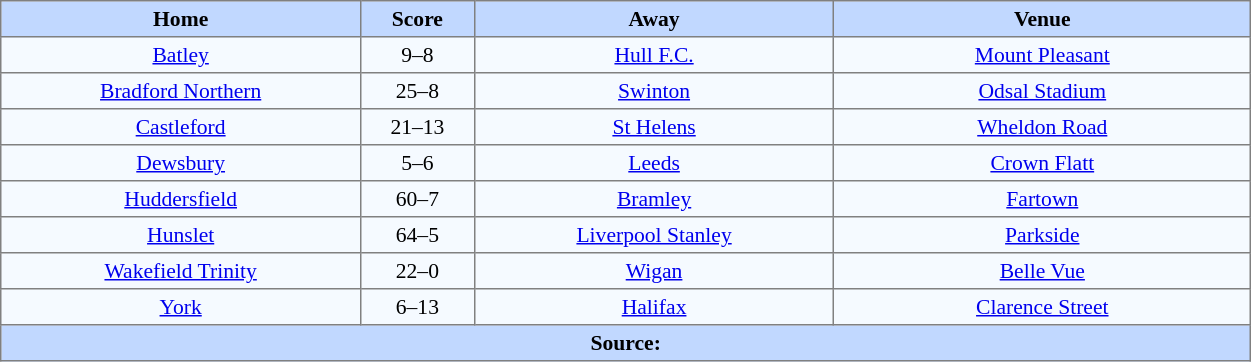<table border=1 style="border-collapse:collapse; font-size:90%; text-align:center;" cellpadding=3 cellspacing=0 width=66%>
<tr bgcolor=#C1D8FF>
<th width=19%>Home</th>
<th width=6%>Score</th>
<th width=19%>Away</th>
<th width=22%>Venue</th>
</tr>
<tr bgcolor=#F5FAFF>
<td><a href='#'>Batley</a></td>
<td>9–8</td>
<td><a href='#'>Hull F.C.</a></td>
<td><a href='#'>Mount Pleasant</a></td>
</tr>
<tr bgcolor=#F5FAFF>
<td><a href='#'>Bradford Northern</a></td>
<td>25–8</td>
<td><a href='#'>Swinton</a></td>
<td><a href='#'>Odsal Stadium</a></td>
</tr>
<tr bgcolor=#F5FAFF>
<td><a href='#'>Castleford</a></td>
<td>21–13</td>
<td><a href='#'>St Helens</a></td>
<td><a href='#'>Wheldon Road</a></td>
</tr>
<tr bgcolor=#F5FAFF>
<td><a href='#'>Dewsbury</a></td>
<td>5–6</td>
<td><a href='#'>Leeds</a></td>
<td><a href='#'>Crown Flatt</a></td>
</tr>
<tr bgcolor=#F5FAFF>
<td><a href='#'>Huddersfield</a></td>
<td>60–7</td>
<td><a href='#'>Bramley</a></td>
<td><a href='#'>Fartown</a></td>
</tr>
<tr bgcolor=#F5FAFF>
<td><a href='#'>Hunslet</a></td>
<td>64–5</td>
<td><a href='#'>Liverpool Stanley</a></td>
<td><a href='#'>Parkside</a></td>
</tr>
<tr bgcolor=#F5FAFF>
<td><a href='#'>Wakefield Trinity</a></td>
<td>22–0</td>
<td><a href='#'>Wigan</a></td>
<td><a href='#'>Belle Vue</a></td>
</tr>
<tr bgcolor=#F5FAFF>
<td><a href='#'>York</a></td>
<td>6–13</td>
<td><a href='#'>Halifax</a></td>
<td><a href='#'>Clarence Street</a></td>
</tr>
<tr bgcolor=#C1D8FF>
<th colspan=4>Source:</th>
</tr>
</table>
